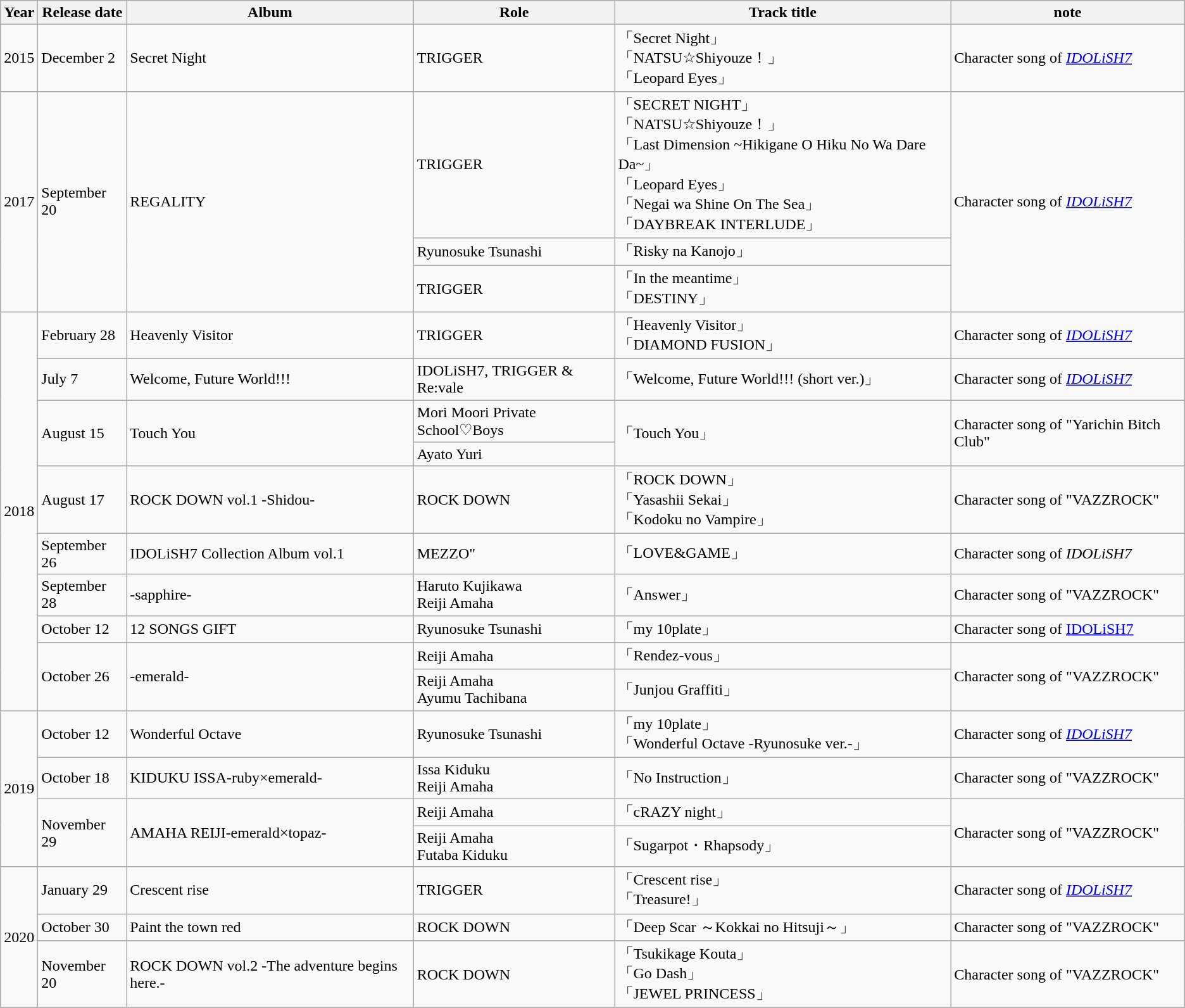<table class="wikitable sortable Video games">
<tr>
<th>Year</th>
<th>Release date</th>
<th>Album</th>
<th>Role</th>
<th>Track title</th>
<th>note</th>
</tr>
<tr>
<td rowspan="1">2015</td>
<td>December 2</td>
<td>Secret Night</td>
<td>TRIGGER</td>
<td>「Secret Night」<br>「NATSU☆Shiyouze！」<br>「Leopard Eyes」</td>
<td>Character song of <em><a href='#'>IDOLiSH7</a></em></td>
</tr>
<tr>
<td rowspan="3">2017</td>
<td rowspan="3">September 20</td>
<td rowspan="3">REGALITY</td>
<td>TRIGGER</td>
<td>「SECRET NIGHT」<br>「NATSU☆Shiyouze！」<br>「Last Dimension ~Hikigane O Hiku No Wa Dare Da~」<br>「Leopard Eyes」<br>「Negai wa Shine On The Sea」<br>「DAYBREAK INTERLUDE」</td>
<td rowspan="3">Character song of <em><a href='#'>IDOLiSH7</a></em></td>
</tr>
<tr>
<td>Ryunosuke Tsunashi</td>
<td>「Risky na Kanojo」</td>
</tr>
<tr>
<td>TRIGGER</td>
<td>「In the meantime」<br>「DESTINY」<br></td>
</tr>
<tr>
<td rowspan="10">2018</td>
<td>February 28</td>
<td>Heavenly Visitor</td>
<td>TRIGGER</td>
<td>「Heavenly Visitor」<br>「DIAMOND FUSION」</td>
<td>Character song of <em><a href='#'>IDOLiSH7</a></em></td>
</tr>
<tr>
<td>July 7</td>
<td>Welcome, Future World!!!</td>
<td>IDOLiSH7, TRIGGER & Re:vale</td>
<td>「Welcome, Future World!!! (short ver.)」</td>
<td>Character song of <em><a href='#'>IDOLiSH7</a></em></td>
</tr>
<tr>
<td rowspan="2">August 15</td>
<td rowspan="2">Touch You</td>
<td>Mori Moori Private School♡Boys</td>
<td rowspan="2">「Touch You」</td>
<td rowspan="2">Character song of "Yarichin Bitch Club"</td>
</tr>
<tr>
<td>Ayato Yuri</td>
</tr>
<tr>
<td>August 17</td>
<td>ROCK DOWN vol.1 -Shidou-</td>
<td>ROCK DOWN</td>
<td>「ROCK DOWN」<br>「Yasashii Sekai」<br>「Kodoku no Vampire」</td>
<td>Character song of "VAZZROCK"</td>
</tr>
<tr>
<td>September 26</td>
<td>IDOLiSH7 Collection Album vol.1</td>
<td>MEZZO"</td>
<td>「LOVE&GAME」</td>
<td>Character song of <em>IDOLiSH7</em></td>
</tr>
<tr>
<td>September 28</td>
<td>-sapphire-</td>
<td>Haruto Kujikawa<br>Reiji Amaha</td>
<td>「Answer」</td>
<td>Character song of "VAZZROCK"</td>
</tr>
<tr>
<td>October 12</td>
<td>12 SONGS GIFT</td>
<td>Ryunosuke Tsunashi</td>
<td>「my 10plate」</td>
<td>Character song of <a href='#'>IDOLiSH7</a></td>
</tr>
<tr>
<td rowspan="2">October 26</td>
<td rowspan="2">-emerald-</td>
<td>Reiji Amaha</td>
<td>「Rendez-vous」</td>
<td rowspan="2">Character song of "VAZZROCK"</td>
</tr>
<tr>
<td>Reiji Amaha<br>Ayumu Tachibana</td>
<td>「Junjou Graffiti」</td>
</tr>
<tr>
<td rowspan="4">2019</td>
<td>October 12</td>
<td>Wonderful Octave</td>
<td>Ryunosuke Tsunashi</td>
<td>「my 10plate」<br>「Wonderful Octave -Ryunosuke ver.-」</td>
<td>Character song of <em><a href='#'>IDOLiSH7</a></em></td>
</tr>
<tr>
<td>October 18</td>
<td>KIDUKU ISSA-ruby×emerald-</td>
<td>Issa Kiduku <br>Reiji Amaha</td>
<td>「No Instruction」</td>
<td>Character song of "VAZZROCK"</td>
</tr>
<tr>
<td rowspan="2">November 29</td>
<td rowspan="2">AMAHA REIJI-emerald×topaz-</td>
<td>Reiji Amaha</td>
<td>「cRAZY night」</td>
<td rowspan="2">Character song of "VAZZROCK"</td>
</tr>
<tr>
<td>Reiji Amaha<br>Futaba Kiduku</td>
<td>「Sugarpot・Rhapsody」</td>
</tr>
<tr>
<td rowspan="3">2020</td>
<td>January 29</td>
<td>Crescent rise</td>
<td>TRIGGER</td>
<td>「Crescent rise」<br>「Treasure!」</td>
<td>Character song of <em><a href='#'>IDOLiSH7</a></em></td>
</tr>
<tr>
<td>October 30</td>
<td>Paint the town red</td>
<td>ROCK DOWN</td>
<td>「Deep Scar ～Kokkai no Hitsuji～」</td>
<td>Character song of "VAZZROCK"</td>
</tr>
<tr>
<td>November 20</td>
<td>ROCK DOWN vol.2 -The adventure begins here.-</td>
<td>ROCK DOWN</td>
<td>「Tsukikage Kouta」<br>「Go Dash」<br>「JEWEL PRINCESS」</td>
<td>Character song of "VAZZROCK"</td>
</tr>
<tr>
</tr>
</table>
